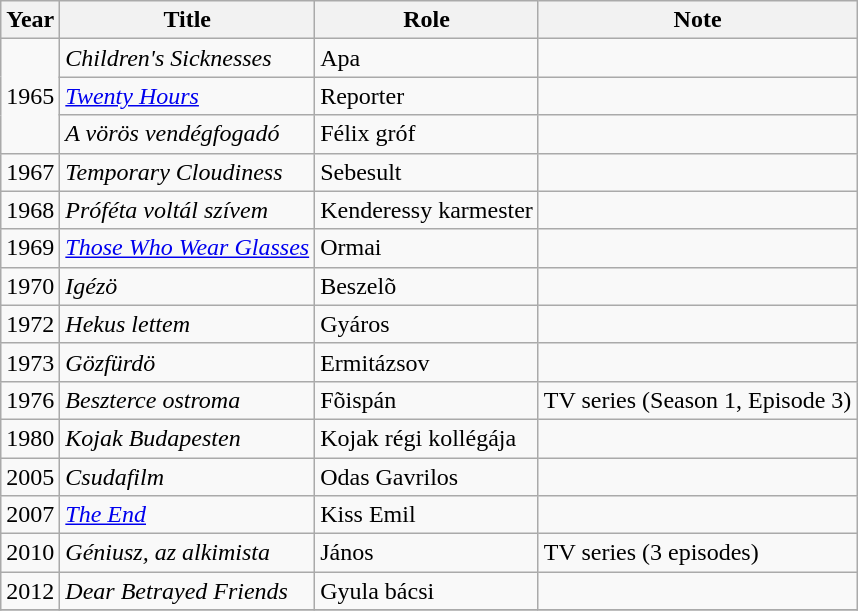<table class="wikitable sortable plainrowheaders">
<tr>
<th scope="col">Year</th>
<th scope="col">Title</th>
<th scope="col">Role</th>
<th scope=”col”>Note</th>
</tr>
<tr>
<td rowspan=3>1965</td>
<td><em>Children's Sicknesses</em></td>
<td>Apa</td>
<td></td>
</tr>
<tr>
<td><em><a href='#'>Twenty Hours</a></em></td>
<td>Reporter</td>
<td></td>
</tr>
<tr>
<td><em>A vörös vendégfogadó</em></td>
<td>Félix gróf</td>
<td></td>
</tr>
<tr>
<td>1967</td>
<td><em>Temporary Cloudiness</em></td>
<td>Sebesult</td>
<td></td>
</tr>
<tr>
<td>1968</td>
<td><em>Próféta voltál szívem</em></td>
<td>Kenderessy karmester</td>
<td></td>
</tr>
<tr>
<td>1969</td>
<td><em><a href='#'>Those Who Wear Glasses</a></em></td>
<td>Ormai</td>
<td></td>
</tr>
<tr>
<td>1970</td>
<td><em>Igézö</em></td>
<td>Beszelõ</td>
<td></td>
</tr>
<tr>
<td>1972</td>
<td><em>Hekus lettem</em></td>
<td>Gyáros</td>
<td></td>
</tr>
<tr>
<td>1973</td>
<td><em>Gözfürdö</em></td>
<td>Ermitázsov</td>
<td></td>
</tr>
<tr>
<td>1976</td>
<td><em>Beszterce ostroma</em></td>
<td>Fõispán</td>
<td>TV series (Season 1, Episode 3)</td>
</tr>
<tr>
<td>1980</td>
<td><em>Kojak Budapesten</em></td>
<td>Kojak régi kollégája</td>
<td></td>
</tr>
<tr>
<td>2005</td>
<td><em>Csudafilm</em></td>
<td>Odas Gavrilos</td>
<td></td>
</tr>
<tr>
<td>2007</td>
<td><em><a href='#'>The End</a></em></td>
<td>Kiss Emil</td>
<td></td>
</tr>
<tr>
<td>2010</td>
<td><em>Géniusz, az alkimista</em></td>
<td>János</td>
<td>TV series (3 episodes)</td>
</tr>
<tr>
<td>2012</td>
<td><em>Dear Betrayed Friends</em></td>
<td>Gyula bácsi</td>
<td></td>
</tr>
<tr>
</tr>
</table>
